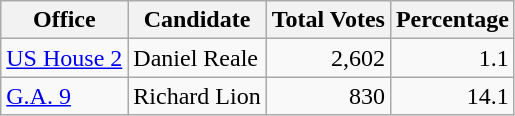<table class="wikitable">
<tr>
<th>Office</th>
<th>Candidate</th>
<th>Total Votes</th>
<th>Percentage</th>
</tr>
<tr>
<td><a href='#'>US House 2</a></td>
<td>Daniel Reale</td>
<td align=right>2,602</td>
<td align=right>1.1</td>
</tr>
<tr>
<td><a href='#'>G.A. 9</a></td>
<td>Richard Lion</td>
<td align=right>830</td>
<td align=right>14.1</td>
</tr>
</table>
